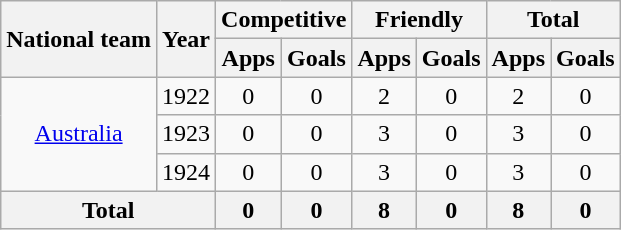<table class="wikitable" style="text-align:center">
<tr>
<th rowspan="2">National team</th>
<th rowspan="2">Year</th>
<th colspan="2">Competitive</th>
<th colspan="2">Friendly</th>
<th colspan="2">Total</th>
</tr>
<tr>
<th>Apps</th>
<th>Goals</th>
<th>Apps</th>
<th>Goals</th>
<th>Apps</th>
<th>Goals</th>
</tr>
<tr>
<td rowspan="3"><a href='#'>Australia</a></td>
<td>1922</td>
<td>0</td>
<td>0</td>
<td>2</td>
<td>0</td>
<td>2</td>
<td>0</td>
</tr>
<tr>
<td>1923</td>
<td>0</td>
<td>0</td>
<td>3</td>
<td>0</td>
<td>3</td>
<td>0</td>
</tr>
<tr>
<td>1924</td>
<td>0</td>
<td>0</td>
<td>3</td>
<td>0</td>
<td>3</td>
<td>0</td>
</tr>
<tr>
<th colspan="2">Total</th>
<th>0</th>
<th>0</th>
<th>8</th>
<th>0</th>
<th>8</th>
<th>0</th>
</tr>
</table>
